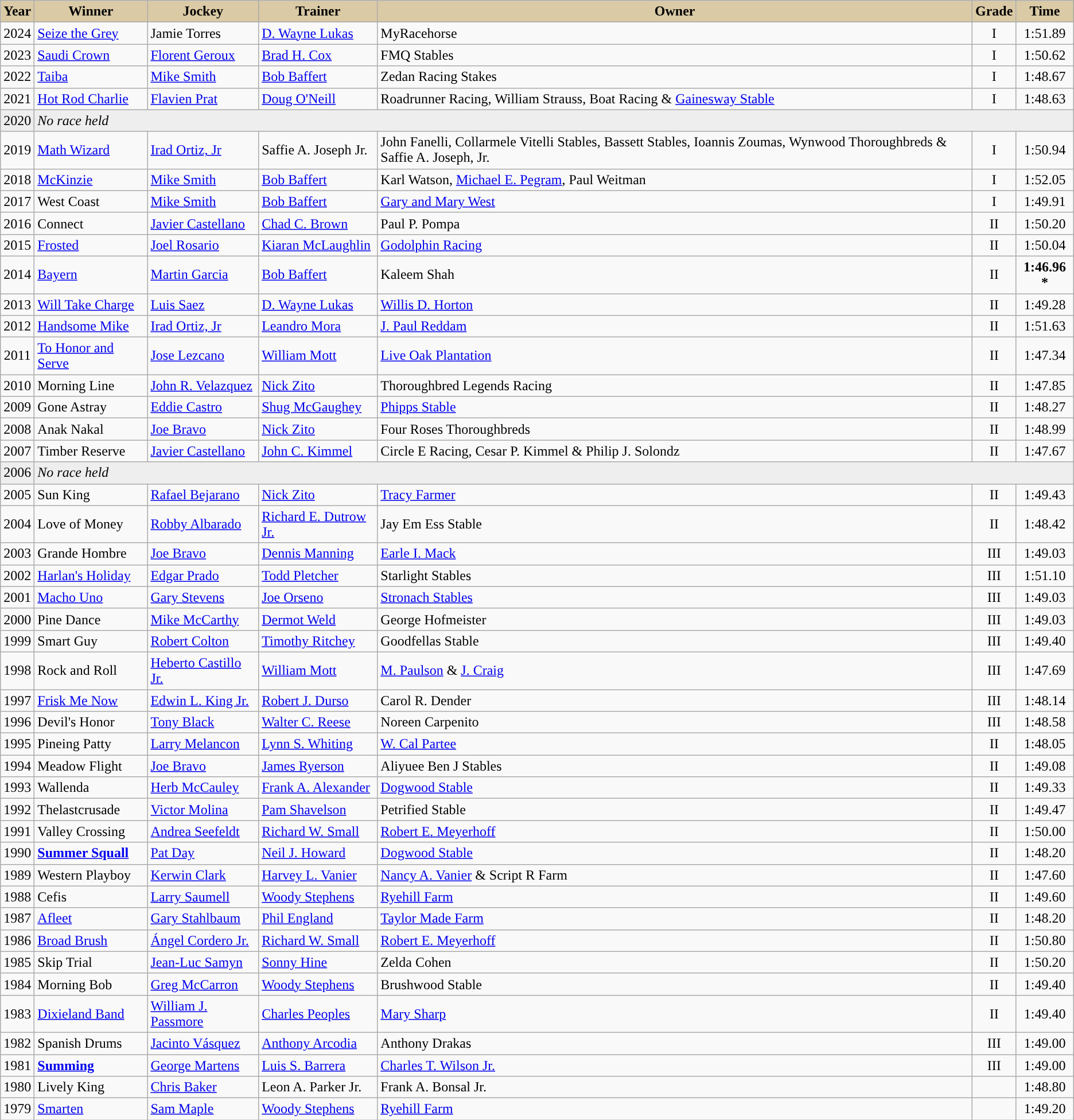<table class="wikitable sortable">
<tr>
<th style="background-color:#DACAA5">Year</th>
<th style="background-color:#DACAA5">Winner</th>
<th style="background-color:#DACAA5">Jockey</th>
<th style="background-color:#DACAA5">Trainer</th>
<th style="background-color:#DACAA5">Owner</th>
<th style="background-color:#DACAA5">Grade</th>
<th style="background-color:#DACAA5">Time</th>
</tr>
<tr>
<td align="center">2024</td>
<td><a href='#'>Seize the Grey</a></td>
<td>Jamie Torres</td>
<td><a href='#'>D. Wayne Lukas</a></td>
<td>MyRacehorse</td>
<td align="center">I</td>
<td align="center">1:51.89</td>
</tr>
<tr>
<td align="center">2023</td>
<td><a href='#'>Saudi Crown</a></td>
<td><a href='#'>Florent Geroux</a></td>
<td><a href='#'>Brad H. Cox</a></td>
<td>FMQ Stables</td>
<td align="center">I</td>
<td align="center">1:50.62</td>
</tr>
<tr>
<td align="center">2022</td>
<td><a href='#'>Taiba</a></td>
<td><a href='#'>Mike Smith</a></td>
<td><a href='#'>Bob Baffert</a></td>
<td>Zedan Racing Stakes</td>
<td align="center">I</td>
<td align="center">1:48.67</td>
</tr>
<tr>
<td align="center">2021</td>
<td><a href='#'>Hot Rod Charlie</a></td>
<td><a href='#'>Flavien Prat</a></td>
<td><a href='#'>Doug O'Neill</a></td>
<td>Roadrunner Racing, William Strauss, Boat Racing & <a href='#'>Gainesway Stable</a></td>
<td align="center">I</td>
<td align="center">1:48.63</td>
</tr>
<tr bgcolor="#eeeeee">
<td align="center">2020</td>
<td colspan="6"><em>No race held</em></td>
</tr>
<tr>
<td align="center">2019</td>
<td><a href='#'>Math Wizard</a></td>
<td><a href='#'>Irad Ortiz, Jr</a></td>
<td>Saffie A. Joseph Jr.</td>
<td>John Fanelli, Collarmele Vitelli Stables, Bassett Stables, Ioannis Zoumas, Wynwood Thoroughbreds & Saffie A. Joseph, Jr.</td>
<td align="center">I</td>
<td align="center">1:50.94</td>
</tr>
<tr>
<td align=center>2018</td>
<td><a href='#'>McKinzie</a></td>
<td><a href='#'>Mike Smith</a></td>
<td><a href='#'>Bob Baffert</a></td>
<td>Karl Watson, <a href='#'>Michael E. Pegram</a>, Paul Weitman</td>
<td align=center>I</td>
<td align=center>1:52.05</td>
</tr>
<tr>
<td align=center>2017</td>
<td>West Coast</td>
<td><a href='#'>Mike Smith</a></td>
<td><a href='#'>Bob Baffert</a></td>
<td><a href='#'>Gary and Mary West</a></td>
<td align=center>I</td>
<td align=center>1:49.91</td>
</tr>
<tr>
<td align=center>2016</td>
<td>Connect</td>
<td><a href='#'>Javier Castellano</a></td>
<td><a href='#'>Chad C. Brown</a></td>
<td>Paul P. Pompa</td>
<td align=center>II</td>
<td align=center>1:50.20</td>
</tr>
<tr>
<td align=center>2015</td>
<td><a href='#'>Frosted</a></td>
<td><a href='#'>Joel Rosario</a></td>
<td><a href='#'>Kiaran McLaughlin</a></td>
<td><a href='#'>Godolphin Racing</a></td>
<td align=center>II</td>
<td align=center>1:50.04</td>
</tr>
<tr>
<td align=center>2014</td>
<td><a href='#'>Bayern</a></td>
<td><a href='#'>Martin Garcia</a></td>
<td><a href='#'>Bob Baffert</a></td>
<td>Kaleem Shah</td>
<td align=center>II</td>
<td align=center><strong>1:46.96 *</strong></td>
</tr>
<tr>
<td align=center>2013</td>
<td><a href='#'>Will Take Charge</a></td>
<td><a href='#'>Luis Saez</a></td>
<td><a href='#'>D. Wayne Lukas</a></td>
<td><a href='#'>Willis D. Horton</a></td>
<td align=center>II</td>
<td align=center>1:49.28</td>
</tr>
<tr>
<td align=center>2012</td>
<td><a href='#'>Handsome Mike</a></td>
<td><a href='#'>Irad Ortiz, Jr</a></td>
<td><a href='#'>Leandro Mora</a></td>
<td><a href='#'>J. Paul Reddam</a></td>
<td align=center>II</td>
<td align=center>1:51.63</td>
</tr>
<tr>
<td align=center>2011</td>
<td><a href='#'>To Honor and Serve</a></td>
<td><a href='#'>Jose Lezcano</a></td>
<td><a href='#'>William Mott</a></td>
<td><a href='#'>Live Oak Plantation</a></td>
<td align=center>II</td>
<td align=center>1:47.34</td>
</tr>
<tr>
<td align=center>2010</td>
<td>Morning Line</td>
<td><a href='#'>John R. Velazquez</a></td>
<td><a href='#'>Nick Zito</a></td>
<td>Thoroughbred Legends Racing</td>
<td align=center>II</td>
<td align=center>1:47.85</td>
</tr>
<tr>
<td align=center>2009</td>
<td>Gone Astray</td>
<td><a href='#'>Eddie Castro</a></td>
<td><a href='#'>Shug McGaughey</a></td>
<td><a href='#'>Phipps Stable</a></td>
<td align=center>II</td>
<td align=center>1:48.27</td>
</tr>
<tr>
<td align=center>2008</td>
<td>Anak Nakal</td>
<td><a href='#'>Joe Bravo</a></td>
<td><a href='#'>Nick Zito</a></td>
<td>Four Roses Thoroughbreds</td>
<td align=center>II</td>
<td align=center>1:48.99</td>
</tr>
<tr>
<td align=center>2007</td>
<td>Timber Reserve</td>
<td><a href='#'>Javier Castellano</a></td>
<td><a href='#'>John C. Kimmel</a></td>
<td>Circle E Racing, Cesar P. Kimmel & Philip J. Solondz</td>
<td align=center>II</td>
<td align=center>1:47.67</td>
</tr>
<tr bgcolor="#eeeeee">
<td align=center>2006</td>
<td colspan="6"><em>No race held</em></td>
</tr>
<tr>
<td align=center>2005</td>
<td>Sun King</td>
<td><a href='#'>Rafael Bejarano</a></td>
<td><a href='#'>Nick Zito</a></td>
<td><a href='#'>Tracy Farmer</a></td>
<td align=center>II</td>
<td align=center>1:49.43</td>
</tr>
<tr>
<td align=center>2004</td>
<td>Love of Money</td>
<td><a href='#'>Robby Albarado</a></td>
<td><a href='#'>Richard E. Dutrow Jr.</a></td>
<td>Jay Em Ess Stable</td>
<td align=center>II</td>
<td align=center>1:48.42</td>
</tr>
<tr>
<td align=center>2003</td>
<td>Grande Hombre</td>
<td><a href='#'>Joe Bravo</a></td>
<td><a href='#'>Dennis Manning</a></td>
<td><a href='#'>Earle I. Mack</a></td>
<td align=center>III</td>
<td align=center>1:49.03</td>
</tr>
<tr>
<td align=center>2002</td>
<td><a href='#'>Harlan's Holiday</a></td>
<td><a href='#'>Edgar Prado</a></td>
<td><a href='#'>Todd Pletcher</a></td>
<td>Starlight Stables</td>
<td align=center>III</td>
<td align=center>1:51.10</td>
</tr>
<tr>
<td align=center>2001</td>
<td><a href='#'>Macho Uno</a></td>
<td><a href='#'>Gary Stevens</a></td>
<td><a href='#'>Joe Orseno</a></td>
<td><a href='#'>Stronach Stables</a></td>
<td align=center>III</td>
<td align=center>1:49.03</td>
</tr>
<tr>
<td align=center>2000</td>
<td>Pine Dance</td>
<td><a href='#'>Mike McCarthy</a></td>
<td><a href='#'>Dermot Weld</a></td>
<td>George Hofmeister</td>
<td align=center>III</td>
<td align=center>1:49.03</td>
</tr>
<tr>
<td align=center>1999</td>
<td>Smart Guy</td>
<td><a href='#'>Robert Colton</a></td>
<td><a href='#'>Timothy Ritchey</a></td>
<td>Goodfellas Stable</td>
<td align=center>III</td>
<td align=center>1:49.40</td>
</tr>
<tr>
<td align=center>1998</td>
<td>Rock and Roll</td>
<td><a href='#'>Heberto Castillo Jr.</a></td>
<td><a href='#'>William Mott</a></td>
<td><a href='#'>M. Paulson</a> & <a href='#'>J. Craig</a></td>
<td align=center>III</td>
<td align=center>1:47.69</td>
</tr>
<tr>
<td align=center>1997</td>
<td><a href='#'>Frisk Me Now</a></td>
<td><a href='#'>Edwin L. King Jr.</a></td>
<td><a href='#'>Robert J. Durso</a></td>
<td>Carol R. Dender</td>
<td align=center>III</td>
<td align=center>1:48.14</td>
</tr>
<tr>
<td align=center>1996</td>
<td>Devil's Honor</td>
<td><a href='#'>Tony Black</a></td>
<td><a href='#'>Walter C. Reese</a></td>
<td>Noreen Carpenito</td>
<td align=center>III</td>
<td align=center>1:48.58</td>
</tr>
<tr>
<td align=center>1995</td>
<td>Pineing Patty</td>
<td><a href='#'>Larry Melancon</a></td>
<td><a href='#'>Lynn S. Whiting</a></td>
<td><a href='#'>W. Cal Partee</a></td>
<td align=center>II</td>
<td align=center>1:48.05</td>
</tr>
<tr>
<td align=center>1994</td>
<td>Meadow Flight</td>
<td><a href='#'>Joe Bravo</a></td>
<td><a href='#'>James Ryerson</a></td>
<td>Aliyuee Ben J Stables</td>
<td align=center>II</td>
<td align=center>1:49.08</td>
</tr>
<tr>
<td align=center>1993</td>
<td>Wallenda</td>
<td><a href='#'>Herb McCauley</a></td>
<td><a href='#'>Frank A. Alexander</a></td>
<td><a href='#'>Dogwood Stable</a></td>
<td align=center>II</td>
<td align=center>1:49.33</td>
</tr>
<tr>
<td align=center>1992</td>
<td>Thelastcrusade</td>
<td><a href='#'>Victor Molina</a></td>
<td><a href='#'>Pam Shavelson</a></td>
<td>Petrified Stable</td>
<td align=center>II</td>
<td align=center>1:49.47</td>
</tr>
<tr>
<td align=center>1991</td>
<td>Valley Crossing</td>
<td><a href='#'>Andrea Seefeldt</a></td>
<td><a href='#'>Richard W. Small</a></td>
<td><a href='#'>Robert E. Meyerhoff</a></td>
<td align=center>II</td>
<td align=center>1:50.00</td>
</tr>
<tr>
<td align=center>1990</td>
<td><strong><a href='#'>Summer Squall</a></strong></td>
<td><a href='#'>Pat Day</a></td>
<td><a href='#'>Neil J. Howard</a></td>
<td><a href='#'>Dogwood Stable</a></td>
<td align=center>II</td>
<td align=center>1:48.20</td>
</tr>
<tr>
<td align=center>1989</td>
<td>Western Playboy</td>
<td><a href='#'>Kerwin Clark</a></td>
<td><a href='#'>Harvey L. Vanier</a></td>
<td><a href='#'>Nancy A. Vanier</a> & Script R Farm</td>
<td align=center>II</td>
<td align=center>1:47.60</td>
</tr>
<tr>
<td align=center>1988</td>
<td>Cefis</td>
<td><a href='#'>Larry Saumell</a></td>
<td><a href='#'>Woody Stephens</a></td>
<td><a href='#'>Ryehill Farm</a></td>
<td align=center>II</td>
<td align=center>1:49.60</td>
</tr>
<tr>
<td align=center>1987</td>
<td><a href='#'>Afleet</a></td>
<td><a href='#'>Gary Stahlbaum</a></td>
<td><a href='#'>Phil England</a></td>
<td><a href='#'>Taylor Made Farm</a></td>
<td align=center>II</td>
<td align=center>1:48.20</td>
</tr>
<tr>
<td align=center>1986</td>
<td><a href='#'>Broad Brush</a></td>
<td><a href='#'>Ángel Cordero Jr.</a></td>
<td><a href='#'>Richard W. Small</a></td>
<td><a href='#'>Robert E. Meyerhoff</a></td>
<td align=center>II</td>
<td align=center>1:50.80</td>
</tr>
<tr>
<td align=center>1985</td>
<td>Skip Trial</td>
<td><a href='#'>Jean-Luc Samyn</a></td>
<td><a href='#'>Sonny Hine</a></td>
<td>Zelda Cohen</td>
<td align=center>II</td>
<td align=center>1:50.20</td>
</tr>
<tr>
<td align=center>1984</td>
<td>Morning Bob</td>
<td><a href='#'>Greg McCarron</a></td>
<td><a href='#'>Woody Stephens</a></td>
<td>Brushwood Stable</td>
<td align=center>II</td>
<td align=center>1:49.40</td>
</tr>
<tr>
<td align=center>1983</td>
<td><a href='#'>Dixieland Band</a></td>
<td><a href='#'>William J. Passmore</a></td>
<td><a href='#'>Charles Peoples</a></td>
<td><a href='#'>Mary Sharp</a></td>
<td align=center>II</td>
<td align=center>1:49.40</td>
</tr>
<tr>
<td align=center>1982</td>
<td>Spanish Drums</td>
<td><a href='#'>Jacinto Vásquez</a></td>
<td><a href='#'>Anthony Arcodia</a></td>
<td>Anthony Drakas</td>
<td align=center>III</td>
<td align=center>1:49.00</td>
</tr>
<tr>
<td align=center>1981</td>
<td><strong><a href='#'>Summing</a></strong></td>
<td><a href='#'>George Martens</a></td>
<td><a href='#'>Luis S. Barrera</a></td>
<td><a href='#'>Charles T. Wilson Jr.</a></td>
<td align=center>III</td>
<td align=center>1:49.00</td>
</tr>
<tr>
<td align=center>1980</td>
<td>Lively King</td>
<td><a href='#'>Chris Baker</a></td>
<td>Leon A. Parker Jr.</td>
<td>Frank A. Bonsal Jr.</td>
<td align=center></td>
<td align=center>1:48.80</td>
</tr>
<tr>
<td align=center>1979</td>
<td><a href='#'>Smarten</a></td>
<td><a href='#'>Sam Maple</a></td>
<td><a href='#'>Woody Stephens</a></td>
<td><a href='#'>Ryehill Farm</a></td>
<td align=center></td>
<td align=center>1:49.20</td>
</tr>
</table>
